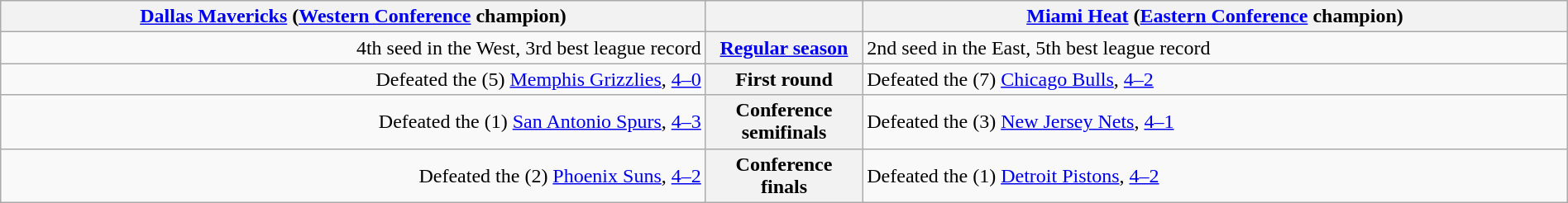<table style="width:100%;" class="wikitable">
<tr valign=top>
<th colspan="2" style="width:45%;"><a href='#'>Dallas Mavericks</a> (<a href='#'>Western Conference</a> champion)</th>
<th></th>
<th colspan="2" style="width:45%;"><a href='#'>Miami Heat</a> (<a href='#'>Eastern Conference</a> champion)</th>
</tr>
<tr>
<td align=right>4th seed in the West, 3rd best league record</td>
<th colspan="3"><a href='#'>Regular season</a></th>
<td align=left>2nd seed in the East, 5th best league record</td>
</tr>
<tr>
<td align=right>Defeated the (5) <a href='#'>Memphis Grizzlies</a>, <a href='#'>4–0</a></td>
<th colspan="3">First round</th>
<td align=left>Defeated the (7) <a href='#'>Chicago Bulls</a>, <a href='#'>4–2</a></td>
</tr>
<tr>
<td align=right>Defeated the (1) <a href='#'>San Antonio Spurs</a>, <a href='#'>4–3</a></td>
<th colspan="3">Conference semifinals</th>
<td align=left>Defeated the (3) <a href='#'>New Jersey Nets</a>, <a href='#'>4–1</a></td>
</tr>
<tr>
<td align=right>Defeated the (2) <a href='#'>Phoenix Suns</a>, <a href='#'>4–2</a></td>
<th colspan="3">Conference finals</th>
<td align=left>Defeated the (1) <a href='#'>Detroit Pistons</a>, <a href='#'>4–2</a></td>
</tr>
</table>
